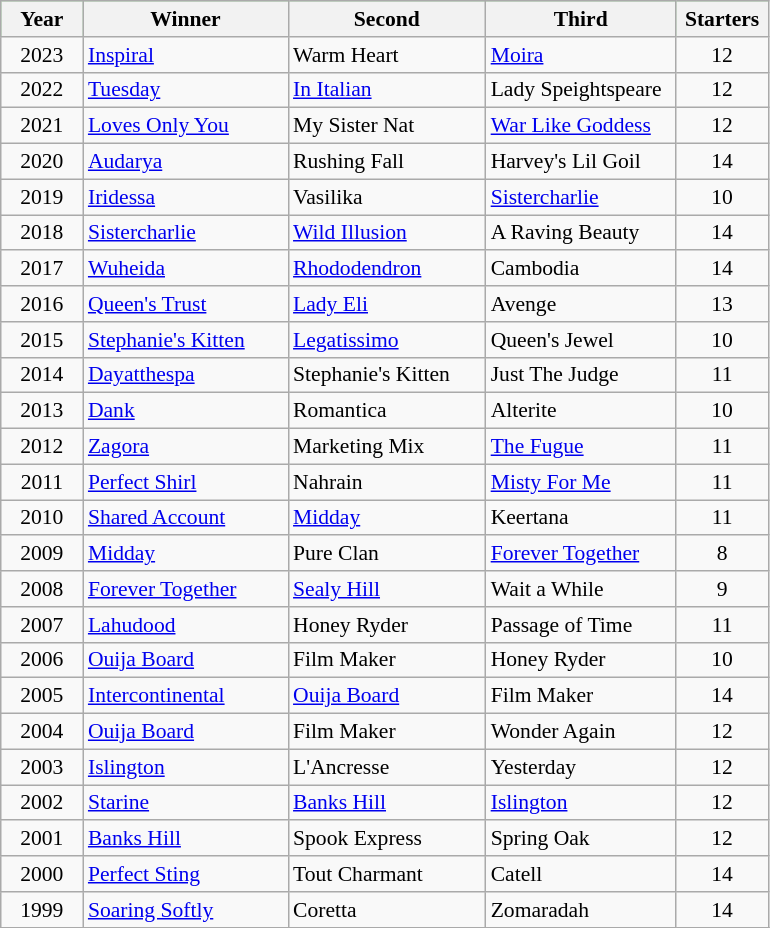<table class = "wikitable sortable" | border="1" cellpadding="0" style="border-collapse: collapse; font-size:90%">
<tr bgcolor="#77dd77" align="center">
<th width="48px"><strong>Year</strong></th>
<th width="130px"><strong>Winner</strong></th>
<th width="125px"><strong>Second</strong></th>
<th width="120px"><strong>Third</strong></th>
<th width="55px"><strong>Starters</strong></th>
</tr>
<tr>
<td align=center>2023</td>
<td><a href='#'>Inspiral</a></td>
<td>Warm Heart</td>
<td><a href='#'>Moira</a></td>
<td align=center>12</td>
</tr>
<tr>
<td align=center>2022</td>
<td><a href='#'>Tuesday</a></td>
<td><a href='#'>In Italian</a></td>
<td>Lady Speightspeare</td>
<td align=center>12</td>
</tr>
<tr>
<td align=center>2021</td>
<td><a href='#'>Loves Only You</a></td>
<td>My Sister Nat</td>
<td><a href='#'>War Like Goddess</a></td>
<td align=center>12</td>
</tr>
<tr>
<td align=center>2020</td>
<td><a href='#'>Audarya</a></td>
<td>Rushing Fall</td>
<td>Harvey's Lil Goil</td>
<td align=center>14</td>
</tr>
<tr>
<td align=center>2019</td>
<td><a href='#'>Iridessa</a></td>
<td>Vasilika</td>
<td><a href='#'>Sistercharlie</a></td>
<td align=center>10</td>
</tr>
<tr>
<td align=center>2018</td>
<td><a href='#'>Sistercharlie</a></td>
<td><a href='#'>Wild Illusion</a></td>
<td>A Raving Beauty</td>
<td align=center>14</td>
</tr>
<tr>
<td align=center>2017</td>
<td><a href='#'>Wuheida</a></td>
<td><a href='#'>Rhododendron</a></td>
<td>Cambodia</td>
<td align=center>14</td>
</tr>
<tr>
<td align=center>2016</td>
<td><a href='#'>Queen's Trust</a></td>
<td><a href='#'>Lady Eli</a></td>
<td>Avenge</td>
<td align=center>13</td>
</tr>
<tr>
<td align=center>2015</td>
<td><a href='#'>Stephanie's Kitten</a></td>
<td><a href='#'>Legatissimo</a></td>
<td>Queen's Jewel</td>
<td align=center>10</td>
</tr>
<tr>
<td align=center>2014</td>
<td><a href='#'>Dayatthespa</a></td>
<td>Stephanie's Kitten</td>
<td>Just The Judge</td>
<td align=center>11</td>
</tr>
<tr>
<td align=center>2013</td>
<td><a href='#'>Dank</a></td>
<td>Romantica</td>
<td>Alterite</td>
<td align=center>10</td>
</tr>
<tr>
<td align=center>2012</td>
<td><a href='#'>Zagora</a></td>
<td>Marketing Mix</td>
<td><a href='#'>The Fugue</a></td>
<td align=center>11</td>
</tr>
<tr>
<td align=center>2011</td>
<td><a href='#'>Perfect Shirl</a></td>
<td>Nahrain</td>
<td><a href='#'>Misty For Me</a></td>
<td align=center>11</td>
</tr>
<tr>
<td align=center>2010</td>
<td><a href='#'>Shared Account</a></td>
<td><a href='#'>Midday</a></td>
<td>Keertana</td>
<td align=center>11</td>
</tr>
<tr>
<td align=center>2009</td>
<td><a href='#'>Midday</a></td>
<td>Pure Clan</td>
<td><a href='#'>Forever Together</a></td>
<td align=center>8</td>
</tr>
<tr>
<td align=center>2008</td>
<td><a href='#'>Forever Together</a></td>
<td><a href='#'>Sealy Hill</a></td>
<td>Wait a While</td>
<td align=center>9</td>
</tr>
<tr>
<td align=center>2007</td>
<td><a href='#'>Lahudood</a></td>
<td>Honey Ryder</td>
<td>Passage of Time</td>
<td align=center>11</td>
</tr>
<tr>
<td align=center>2006</td>
<td><a href='#'>Ouija Board</a></td>
<td>Film Maker</td>
<td>Honey Ryder</td>
<td align=center>10</td>
</tr>
<tr>
<td align=center>2005</td>
<td><a href='#'>Intercontinental</a></td>
<td><a href='#'>Ouija Board</a></td>
<td>Film Maker</td>
<td align=center>14</td>
</tr>
<tr>
<td align=center>2004</td>
<td><a href='#'>Ouija Board</a></td>
<td>Film Maker</td>
<td>Wonder Again</td>
<td align=center>12</td>
</tr>
<tr>
<td align=center>2003</td>
<td><a href='#'>Islington</a></td>
<td>L'Ancresse</td>
<td>Yesterday</td>
<td align=center>12</td>
</tr>
<tr>
<td align=center>2002</td>
<td><a href='#'>Starine</a></td>
<td><a href='#'>Banks Hill</a></td>
<td><a href='#'>Islington</a></td>
<td align=center>12</td>
</tr>
<tr>
<td align=center>2001</td>
<td><a href='#'>Banks Hill</a></td>
<td>Spook Express</td>
<td>Spring Oak</td>
<td align=center>12</td>
</tr>
<tr>
<td align=center>2000</td>
<td><a href='#'>Perfect Sting</a></td>
<td>Tout Charmant</td>
<td>Catell</td>
<td align=center>14</td>
</tr>
<tr>
<td align=center>1999</td>
<td><a href='#'>Soaring Softly</a></td>
<td>Coretta</td>
<td>Zomaradah</td>
<td align=center>14</td>
</tr>
<tr>
</tr>
</table>
